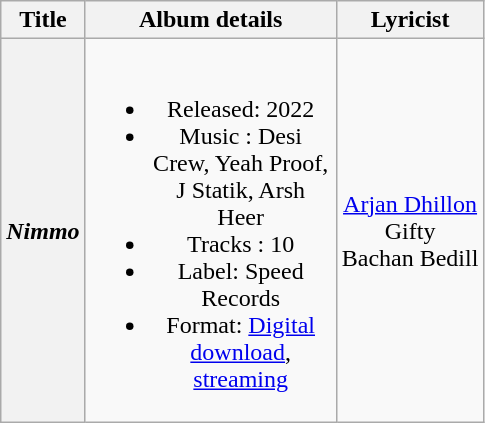<table class="wikitable plainrowheaders" style="text-align:center;">
<tr>
<th scope="col">Title</th>
<th scope="col" style="width:10em;">Album details</th>
<th scope="col">Lyricist</th>
</tr>
<tr>
<th scope="row"><em>Nimmo</em></th>
<td><br><ul><li>Released: 2022</li><li>Music : Desi Crew, Yeah Proof, J Statik, Arsh Heer</li><li>Tracks :   10</li><li>Label: Speed Records</li><li>Format: <a href='#'>Digital download</a>, <a href='#'>streaming</a></li></ul></td>
<td><a href='#'>Arjan Dhillon</a> <br>Gifty <br>Bachan Bedill</td>
</tr>
</table>
